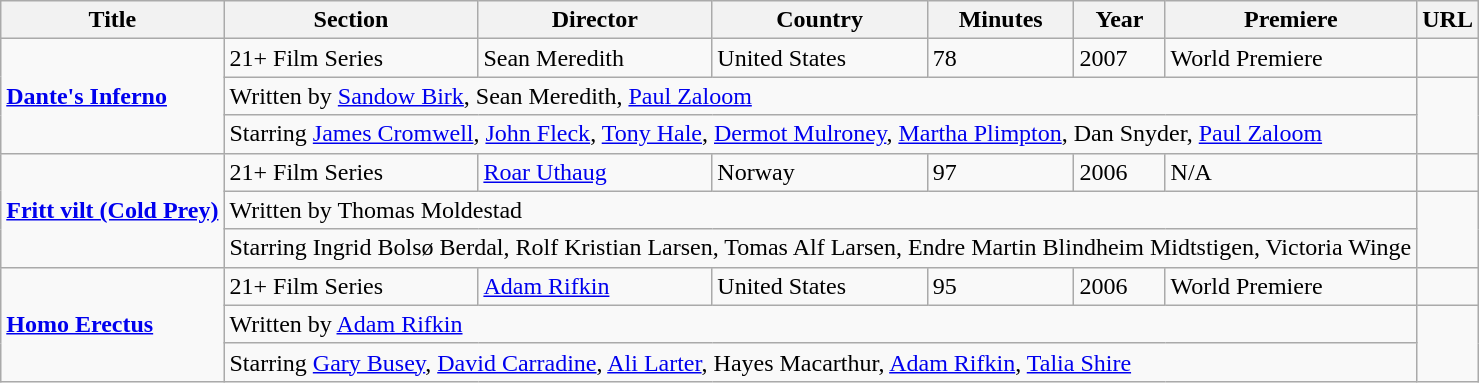<table class="wikitable" style="text-align:left" div style="font-size:85%">
<tr bgcolor="#ffffff">
<th>Title</th>
<th>Section</th>
<th>Director</th>
<th>Country</th>
<th>Minutes</th>
<th>Year</th>
<th>Premiere</th>
<th>URL</th>
</tr>
<tr>
<td rowspan="3"><strong><a href='#'>Dante's Inferno</a></strong></td>
<td>21+ Film Series</td>
<td>Sean Meredith</td>
<td>United States</td>
<td>78</td>
<td>2007</td>
<td>World Premiere</td>
<td> </td>
</tr>
<tr>
<td colspan="6">Written by <a href='#'>Sandow Birk</a>, Sean Meredith, <a href='#'>Paul Zaloom</a></td>
</tr>
<tr>
<td colspan="6">Starring <a href='#'>James Cromwell</a>, <a href='#'>John Fleck</a>, <a href='#'>Tony Hale</a>, <a href='#'>Dermot Mulroney</a>, <a href='#'>Martha Plimpton</a>, Dan Snyder, <a href='#'>Paul Zaloom</a></td>
</tr>
<tr>
<td rowspan="3"><strong><a href='#'>Fritt vilt (Cold Prey)</a></strong></td>
<td>21+ Film Series</td>
<td><a href='#'>Roar Uthaug</a></td>
<td>Norway</td>
<td>97</td>
<td>2006</td>
<td>N/A</td>
<td> </td>
</tr>
<tr>
<td colspan="6">Written by Thomas Moldestad</td>
</tr>
<tr>
<td colspan="6">Starring Ingrid Bolsø Berdal, Rolf Kristian Larsen, Tomas Alf Larsen, Endre Martin Blindheim Midtstigen, Victoria Winge</td>
</tr>
<tr>
<td rowspan="3"><strong><a href='#'>Homo Erectus</a></strong></td>
<td>21+ Film Series</td>
<td><a href='#'>Adam Rifkin</a></td>
<td>United States</td>
<td>95</td>
<td>2006</td>
<td>World Premiere</td>
<td> </td>
</tr>
<tr>
<td colspan="6">Written by <a href='#'>Adam Rifkin</a></td>
</tr>
<tr>
<td colspan="6">Starring <a href='#'>Gary Busey</a>, <a href='#'>David Carradine</a>, <a href='#'>Ali Larter</a>, Hayes Macarthur, <a href='#'>Adam Rifkin</a>, <a href='#'>Talia Shire</a></td>
</tr>
</table>
